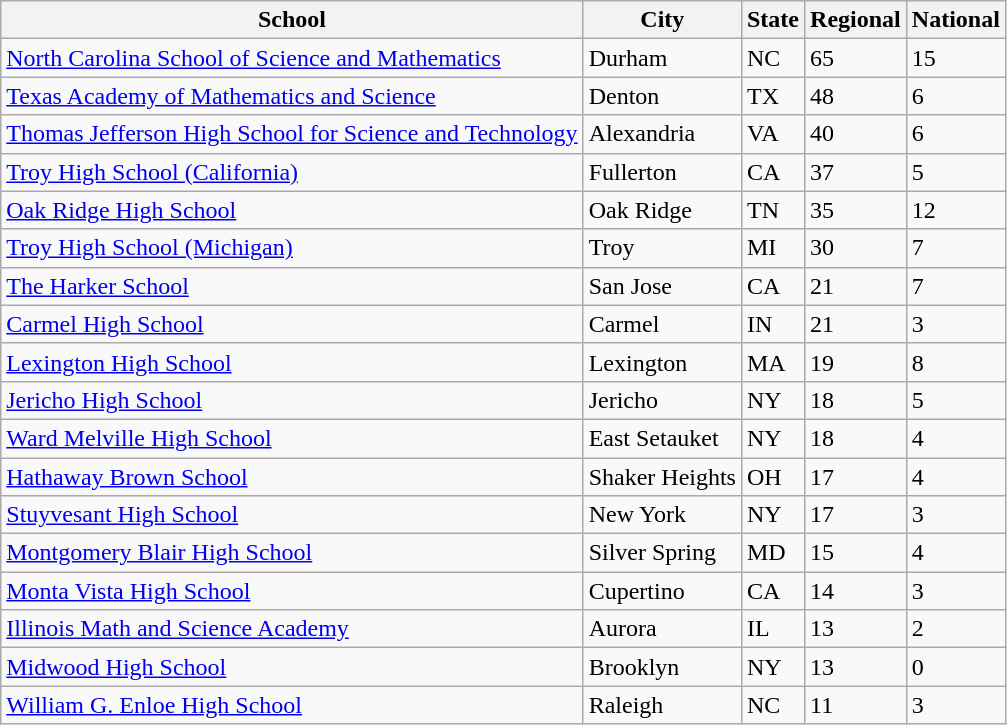<table class="wikitable sortable">
<tr>
<th>School</th>
<th>City</th>
<th>State</th>
<th>Regional</th>
<th>National</th>
</tr>
<tr>
<td><a href='#'>North Carolina School of Science and Mathematics</a></td>
<td>Durham</td>
<td>NC</td>
<td>65</td>
<td>15</td>
</tr>
<tr>
<td><a href='#'>Texas Academy of Mathematics and Science</a></td>
<td>Denton</td>
<td>TX</td>
<td>48</td>
<td>6</td>
</tr>
<tr>
<td><a href='#'>Thomas Jefferson High School for Science and Technology</a></td>
<td>Alexandria</td>
<td>VA</td>
<td>40</td>
<td>6</td>
</tr>
<tr>
<td><a href='#'>Troy High School (California)</a></td>
<td>Fullerton</td>
<td>CA</td>
<td>37</td>
<td>5</td>
</tr>
<tr>
<td><a href='#'>Oak Ridge High School</a></td>
<td>Oak Ridge</td>
<td>TN</td>
<td>35</td>
<td>12</td>
</tr>
<tr>
<td><a href='#'>Troy High School (Michigan)</a></td>
<td>Troy</td>
<td>MI</td>
<td>30</td>
<td>7</td>
</tr>
<tr>
<td><a href='#'>The Harker School</a></td>
<td>San Jose</td>
<td>CA</td>
<td>21</td>
<td>7</td>
</tr>
<tr>
<td><a href='#'>Carmel High School</a></td>
<td>Carmel</td>
<td>IN</td>
<td>21</td>
<td>3</td>
</tr>
<tr>
<td><a href='#'>Lexington High School</a></td>
<td>Lexington</td>
<td>MA</td>
<td>19</td>
<td>8</td>
</tr>
<tr>
<td><a href='#'>Jericho High School</a></td>
<td>Jericho</td>
<td>NY</td>
<td>18</td>
<td>5</td>
</tr>
<tr>
<td><a href='#'>Ward Melville High School</a></td>
<td>East Setauket</td>
<td>NY</td>
<td>18</td>
<td>4</td>
</tr>
<tr>
<td><a href='#'>Hathaway Brown School</a></td>
<td>Shaker Heights</td>
<td>OH</td>
<td>17</td>
<td>4</td>
</tr>
<tr>
<td><a href='#'>Stuyvesant High School</a></td>
<td>New York</td>
<td>NY</td>
<td>17</td>
<td>3</td>
</tr>
<tr>
<td><a href='#'>Montgomery Blair High School</a></td>
<td>Silver Spring</td>
<td>MD</td>
<td>15</td>
<td>4</td>
</tr>
<tr>
<td><a href='#'>Monta Vista High School</a></td>
<td>Cupertino</td>
<td>CA</td>
<td>14</td>
<td>3</td>
</tr>
<tr>
<td><a href='#'>Illinois Math and Science Academy</a></td>
<td>Aurora</td>
<td>IL</td>
<td>13</td>
<td>2</td>
</tr>
<tr>
<td><a href='#'>Midwood High School</a></td>
<td>Brooklyn</td>
<td>NY</td>
<td>13</td>
<td>0</td>
</tr>
<tr>
<td><a href='#'>William G. Enloe High School</a></td>
<td>Raleigh</td>
<td>NC</td>
<td>11</td>
<td>3</td>
</tr>
</table>
